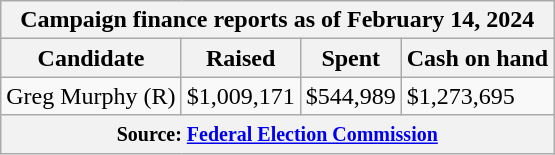<table class="wikitable sortable">
<tr>
<th colspan=4>Campaign finance reports as of February 14, 2024</th>
</tr>
<tr style="text-align:center;">
<th>Candidate</th>
<th>Raised</th>
<th>Spent</th>
<th>Cash on hand</th>
</tr>
<tr>
<td>Greg Murphy (R)</td>
<td>$1,009,171</td>
<td>$544,989</td>
<td>$1,273,695</td>
</tr>
<tr>
<th colspan="4"><small>Source: <a href='#'>Federal Election Commission</a></small></th>
</tr>
</table>
